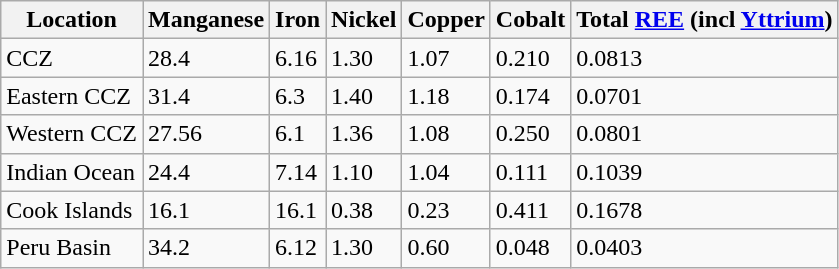<table class="wikitable sortable">
<tr>
<th>Location</th>
<th>Manganese</th>
<th>Iron</th>
<th>Nickel</th>
<th>Copper</th>
<th>Cobalt</th>
<th>Total <a href='#'>REE</a> (incl <a href='#'>Yttrium</a>)</th>
</tr>
<tr>
<td>CCZ</td>
<td>28.4</td>
<td>6.16</td>
<td>1.30</td>
<td>1.07</td>
<td>0.210</td>
<td>0.0813</td>
</tr>
<tr>
<td>Eastern CCZ</td>
<td>31.4</td>
<td>6.3</td>
<td>1.40</td>
<td>1.18</td>
<td>0.174</td>
<td>0.0701</td>
</tr>
<tr>
<td>Western CCZ</td>
<td>27.56</td>
<td>6.1</td>
<td>1.36</td>
<td>1.08</td>
<td>0.250</td>
<td>0.0801</td>
</tr>
<tr>
<td>Indian Ocean</td>
<td>24.4</td>
<td>7.14</td>
<td>1.10</td>
<td>1.04</td>
<td>0.111</td>
<td>0.1039</td>
</tr>
<tr>
<td>Cook Islands</td>
<td>16.1</td>
<td>16.1</td>
<td>0.38</td>
<td>0.23</td>
<td>0.411</td>
<td>0.1678</td>
</tr>
<tr>
<td>Peru Basin</td>
<td>34.2</td>
<td>6.12</td>
<td>1.30</td>
<td>0.60</td>
<td>0.048</td>
<td>0.0403</td>
</tr>
</table>
